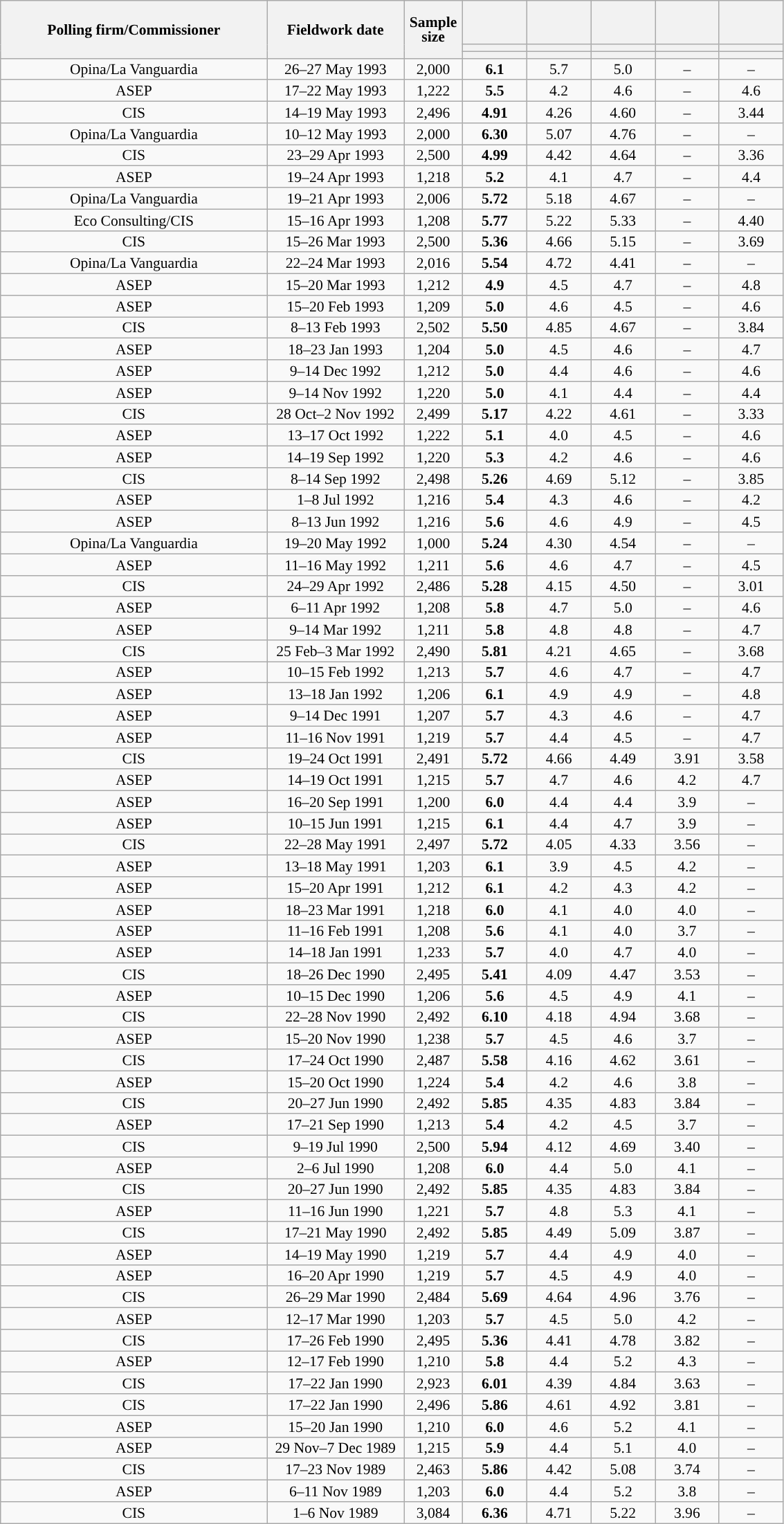<table class="wikitable collapsible collapsed" style="text-align:center; font-size:90%; line-height:14px;">
<tr style="height:42px;">
<th style="width:250px;" rowspan="3">Polling firm/Commissioner</th>
<th style="width:125px;" rowspan="3">Fieldwork date</th>
<th style="width:50px;" rowspan="3">Sample size</th>
<th style="width:55px;"></th>
<th style="width:55px;"></th>
<th style="width:55px;"></th>
<th style="width:55px;"></th>
<th style="width:55px;"></th>
</tr>
<tr>
<th style="color:inherit;background:"></th>
<th style="color:inherit;background:"></th>
<th style="color:inherit;background:"></th>
<th style="color:inherit;background:"></th>
<th style="color:inherit;background:"></th>
</tr>
<tr>
<th></th>
<th></th>
<th></th>
<th></th>
<th></th>
</tr>
<tr>
<td>Opina/La Vanguardia</td>
<td>26–27 May 1993</td>
<td>2,000</td>
<td><strong>6.1</strong></td>
<td>5.7</td>
<td>5.0</td>
<td>–</td>
<td>–</td>
</tr>
<tr>
<td>ASEP</td>
<td>17–22 May 1993</td>
<td>1,222</td>
<td><strong>5.5</strong></td>
<td>4.2</td>
<td>4.6</td>
<td>–</td>
<td>4.6</td>
</tr>
<tr>
<td>CIS</td>
<td>14–19 May 1993</td>
<td>2,496</td>
<td><strong>4.91</strong></td>
<td>4.26</td>
<td>4.60</td>
<td>–</td>
<td>3.44</td>
</tr>
<tr>
<td>Opina/La Vanguardia</td>
<td>10–12 May 1993</td>
<td>2,000</td>
<td><strong>6.30</strong></td>
<td>5.07</td>
<td>4.76</td>
<td>–</td>
<td>–</td>
</tr>
<tr>
<td>CIS</td>
<td>23–29 Apr 1993</td>
<td>2,500</td>
<td><strong>4.99</strong></td>
<td>4.42</td>
<td>4.64</td>
<td>–</td>
<td>3.36</td>
</tr>
<tr>
<td>ASEP</td>
<td>19–24 Apr 1993</td>
<td>1,218</td>
<td><strong>5.2</strong></td>
<td>4.1</td>
<td>4.7</td>
<td>–</td>
<td>4.4</td>
</tr>
<tr>
<td>Opina/La Vanguardia</td>
<td>19–21 Apr 1993</td>
<td>2,006</td>
<td><strong>5.72</strong></td>
<td>5.18</td>
<td>4.67</td>
<td>–</td>
<td>–</td>
</tr>
<tr>
<td>Eco Consulting/CIS</td>
<td>15–16 Apr 1993</td>
<td>1,208</td>
<td><strong>5.77</strong></td>
<td>5.22</td>
<td>5.33</td>
<td>–</td>
<td>4.40</td>
</tr>
<tr>
<td>CIS</td>
<td>15–26 Mar 1993</td>
<td>2,500</td>
<td><strong>5.36</strong></td>
<td>4.66</td>
<td>5.15</td>
<td>–</td>
<td>3.69</td>
</tr>
<tr>
<td>Opina/La Vanguardia</td>
<td>22–24 Mar 1993</td>
<td>2,016</td>
<td><strong>5.54</strong></td>
<td>4.72</td>
<td>4.41</td>
<td>–</td>
<td>–</td>
</tr>
<tr>
<td>ASEP</td>
<td>15–20 Mar 1993</td>
<td>1,212</td>
<td><strong>4.9</strong></td>
<td>4.5</td>
<td>4.7</td>
<td>–</td>
<td>4.8</td>
</tr>
<tr>
<td>ASEP</td>
<td>15–20 Feb 1993</td>
<td>1,209</td>
<td><strong>5.0</strong></td>
<td>4.6</td>
<td>4.5</td>
<td>–</td>
<td>4.6</td>
</tr>
<tr>
<td>CIS</td>
<td>8–13 Feb 1993</td>
<td>2,502</td>
<td><strong>5.50</strong></td>
<td>4.85</td>
<td>4.67</td>
<td>–</td>
<td>3.84</td>
</tr>
<tr>
<td>ASEP</td>
<td>18–23 Jan 1993</td>
<td>1,204</td>
<td><strong>5.0</strong></td>
<td>4.5</td>
<td>4.6</td>
<td>–</td>
<td>4.7</td>
</tr>
<tr>
<td>ASEP</td>
<td>9–14 Dec 1992</td>
<td>1,212</td>
<td><strong>5.0</strong></td>
<td>4.4</td>
<td>4.6</td>
<td>–</td>
<td>4.6</td>
</tr>
<tr>
<td>ASEP</td>
<td>9–14 Nov 1992</td>
<td>1,220</td>
<td><strong>5.0</strong></td>
<td>4.1</td>
<td>4.4</td>
<td>–</td>
<td>4.4</td>
</tr>
<tr>
<td>CIS</td>
<td>28 Oct–2 Nov 1992</td>
<td>2,499</td>
<td><strong>5.17</strong></td>
<td>4.22</td>
<td>4.61</td>
<td>–</td>
<td>3.33</td>
</tr>
<tr>
<td>ASEP</td>
<td>13–17 Oct 1992</td>
<td>1,222</td>
<td><strong>5.1</strong></td>
<td>4.0</td>
<td>4.5</td>
<td>–</td>
<td>4.6</td>
</tr>
<tr>
<td>ASEP</td>
<td>14–19 Sep 1992</td>
<td>1,220</td>
<td><strong>5.3</strong></td>
<td>4.2</td>
<td>4.6</td>
<td>–</td>
<td>4.6</td>
</tr>
<tr>
<td>CIS</td>
<td>8–14 Sep 1992</td>
<td>2,498</td>
<td><strong>5.26</strong></td>
<td>4.69</td>
<td>5.12</td>
<td>–</td>
<td>3.85</td>
</tr>
<tr>
<td>ASEP</td>
<td>1–8 Jul 1992</td>
<td>1,216</td>
<td><strong>5.4</strong></td>
<td>4.3</td>
<td>4.6</td>
<td>–</td>
<td>4.2</td>
</tr>
<tr>
<td>ASEP</td>
<td>8–13 Jun 1992</td>
<td>1,216</td>
<td><strong>5.6</strong></td>
<td>4.6</td>
<td>4.9</td>
<td>–</td>
<td>4.5</td>
</tr>
<tr>
<td>Opina/La Vanguardia</td>
<td>19–20 May 1992</td>
<td>1,000</td>
<td><strong>5.24</strong></td>
<td>4.30</td>
<td>4.54</td>
<td>–</td>
<td>–</td>
</tr>
<tr>
<td>ASEP</td>
<td>11–16 May 1992</td>
<td>1,211</td>
<td><strong>5.6</strong></td>
<td>4.6</td>
<td>4.7</td>
<td>–</td>
<td>4.5</td>
</tr>
<tr>
<td>CIS</td>
<td>24–29 Apr 1992</td>
<td>2,486</td>
<td><strong>5.28</strong></td>
<td>4.15</td>
<td>4.50</td>
<td>–</td>
<td>3.01</td>
</tr>
<tr>
<td>ASEP</td>
<td>6–11 Apr 1992</td>
<td>1,208</td>
<td><strong>5.8</strong></td>
<td>4.7</td>
<td>5.0</td>
<td>–</td>
<td>4.6</td>
</tr>
<tr>
<td>ASEP</td>
<td>9–14 Mar 1992</td>
<td>1,211</td>
<td><strong>5.8</strong></td>
<td>4.8</td>
<td>4.8</td>
<td>–</td>
<td>4.7</td>
</tr>
<tr>
<td>CIS</td>
<td>25 Feb–3 Mar 1992</td>
<td>2,490</td>
<td><strong>5.81</strong></td>
<td>4.21</td>
<td>4.65</td>
<td>–</td>
<td>3.68</td>
</tr>
<tr>
<td>ASEP</td>
<td>10–15 Feb 1992</td>
<td>1,213</td>
<td><strong>5.7</strong></td>
<td>4.6</td>
<td>4.7</td>
<td>–</td>
<td>4.7</td>
</tr>
<tr>
<td>ASEP</td>
<td>13–18 Jan 1992</td>
<td>1,206</td>
<td><strong>6.1</strong></td>
<td>4.9</td>
<td>4.9</td>
<td>–</td>
<td>4.8</td>
</tr>
<tr>
<td>ASEP</td>
<td>9–14 Dec 1991</td>
<td>1,207</td>
<td><strong>5.7</strong></td>
<td>4.3</td>
<td>4.6</td>
<td>–</td>
<td>4.7</td>
</tr>
<tr>
<td>ASEP</td>
<td>11–16 Nov 1991</td>
<td>1,219</td>
<td><strong>5.7</strong></td>
<td>4.4</td>
<td>4.5</td>
<td>–</td>
<td>4.7</td>
</tr>
<tr>
<td>CIS</td>
<td>19–24 Oct 1991</td>
<td>2,491</td>
<td><strong>5.72</strong></td>
<td>4.66</td>
<td>4.49</td>
<td>3.91</td>
<td>3.58</td>
</tr>
<tr>
<td>ASEP</td>
<td>14–19 Oct 1991</td>
<td>1,215</td>
<td><strong>5.7</strong></td>
<td>4.7</td>
<td>4.6</td>
<td>4.2</td>
<td>4.7</td>
</tr>
<tr>
<td>ASEP</td>
<td>16–20 Sep 1991</td>
<td>1,200</td>
<td><strong>6.0</strong></td>
<td>4.4</td>
<td>4.4</td>
<td>3.9</td>
<td>–</td>
</tr>
<tr>
<td>ASEP</td>
<td>10–15 Jun 1991</td>
<td>1,215</td>
<td><strong>6.1</strong></td>
<td>4.4</td>
<td>4.7</td>
<td>3.9</td>
<td>–</td>
</tr>
<tr>
<td>CIS</td>
<td>22–28 May 1991</td>
<td>2,497</td>
<td><strong>5.72</strong></td>
<td>4.05</td>
<td>4.33</td>
<td>3.56</td>
<td>–</td>
</tr>
<tr>
<td>ASEP</td>
<td>13–18 May 1991</td>
<td>1,203</td>
<td><strong>6.1</strong></td>
<td>3.9</td>
<td>4.5</td>
<td>4.2</td>
<td>–</td>
</tr>
<tr>
<td>ASEP</td>
<td>15–20 Apr 1991</td>
<td>1,212</td>
<td><strong>6.1</strong></td>
<td>4.2</td>
<td>4.3</td>
<td>4.2</td>
<td>–</td>
</tr>
<tr>
<td>ASEP</td>
<td>18–23 Mar 1991</td>
<td>1,218</td>
<td><strong>6.0</strong></td>
<td>4.1</td>
<td>4.0</td>
<td>4.0</td>
<td>–</td>
</tr>
<tr>
<td>ASEP</td>
<td>11–16 Feb 1991</td>
<td>1,208</td>
<td><strong>5.6</strong></td>
<td>4.1</td>
<td>4.0</td>
<td>3.7</td>
<td>–</td>
</tr>
<tr>
<td>ASEP</td>
<td>14–18 Jan 1991</td>
<td>1,233</td>
<td><strong>5.7</strong></td>
<td>4.0</td>
<td>4.7</td>
<td>4.0</td>
<td>–</td>
</tr>
<tr>
<td>CIS</td>
<td>18–26 Dec 1990</td>
<td>2,495</td>
<td><strong>5.41</strong></td>
<td>4.09</td>
<td>4.47</td>
<td>3.53</td>
<td>–</td>
</tr>
<tr>
<td>ASEP</td>
<td>10–15 Dec 1990</td>
<td>1,206</td>
<td><strong>5.6</strong></td>
<td>4.5</td>
<td>4.9</td>
<td>4.1</td>
<td>–</td>
</tr>
<tr>
<td>CIS</td>
<td>22–28 Nov 1990</td>
<td>2,492</td>
<td><strong>6.10</strong></td>
<td>4.18</td>
<td>4.94</td>
<td>3.68</td>
<td>–</td>
</tr>
<tr>
<td>ASEP</td>
<td>15–20 Nov 1990</td>
<td>1,238</td>
<td><strong>5.7</strong></td>
<td>4.5</td>
<td>4.6</td>
<td>3.7</td>
<td>–</td>
</tr>
<tr>
<td>CIS</td>
<td>17–24 Oct 1990</td>
<td>2,487</td>
<td><strong>5.58</strong></td>
<td>4.16</td>
<td>4.62</td>
<td>3.61</td>
<td>–</td>
</tr>
<tr>
<td>ASEP</td>
<td>15–20 Oct 1990</td>
<td>1,224</td>
<td><strong>5.4</strong></td>
<td>4.2</td>
<td>4.6</td>
<td>3.8</td>
<td>–</td>
</tr>
<tr>
<td>CIS</td>
<td>20–27 Jun 1990</td>
<td>2,492</td>
<td><strong>5.85</strong></td>
<td>4.35</td>
<td>4.83</td>
<td>3.84</td>
<td>–</td>
</tr>
<tr>
<td>ASEP</td>
<td>17–21 Sep 1990</td>
<td>1,213</td>
<td><strong>5.4</strong></td>
<td>4.2</td>
<td>4.5</td>
<td>3.7</td>
<td>–</td>
</tr>
<tr>
<td>CIS</td>
<td>9–19 Jul 1990</td>
<td>2,500</td>
<td><strong>5.94</strong></td>
<td>4.12</td>
<td>4.69</td>
<td>3.40</td>
<td>–</td>
</tr>
<tr>
<td>ASEP</td>
<td>2–6 Jul 1990</td>
<td>1,208</td>
<td><strong>6.0</strong></td>
<td>4.4</td>
<td>5.0</td>
<td>4.1</td>
<td>–</td>
</tr>
<tr>
<td>CIS</td>
<td>20–27 Jun 1990</td>
<td>2,492</td>
<td><strong>5.85</strong></td>
<td>4.35</td>
<td>4.83</td>
<td>3.84</td>
<td>–</td>
</tr>
<tr>
<td>ASEP</td>
<td>11–16 Jun 1990</td>
<td>1,221</td>
<td><strong>5.7</strong></td>
<td>4.8</td>
<td>5.3</td>
<td>4.1</td>
<td>–</td>
</tr>
<tr>
<td>CIS</td>
<td>17–21 May 1990</td>
<td>2,492</td>
<td><strong>5.85</strong></td>
<td>4.49</td>
<td>5.09</td>
<td>3.87</td>
<td>–</td>
</tr>
<tr>
<td>ASEP</td>
<td>14–19 May 1990</td>
<td>1,219</td>
<td><strong>5.7</strong></td>
<td>4.4</td>
<td>4.9</td>
<td>4.0</td>
<td>–</td>
</tr>
<tr>
<td>ASEP</td>
<td>16–20 Apr 1990</td>
<td>1,219</td>
<td><strong>5.7</strong></td>
<td>4.5</td>
<td>4.9</td>
<td>4.0</td>
<td>–</td>
</tr>
<tr>
<td>CIS</td>
<td>26–29 Mar 1990</td>
<td>2,484</td>
<td><strong>5.69</strong></td>
<td>4.64</td>
<td>4.96</td>
<td>3.76</td>
<td>–</td>
</tr>
<tr>
<td>ASEP</td>
<td>12–17 Mar 1990</td>
<td>1,203</td>
<td><strong>5.7</strong></td>
<td>4.5</td>
<td>5.0</td>
<td>4.2</td>
<td>–</td>
</tr>
<tr>
<td>CIS</td>
<td>17–26 Feb 1990</td>
<td>2,495</td>
<td><strong>5.36</strong></td>
<td>4.41</td>
<td>4.78</td>
<td>3.82</td>
<td>–</td>
</tr>
<tr>
<td>ASEP</td>
<td>12–17 Feb 1990</td>
<td>1,210</td>
<td><strong>5.8</strong></td>
<td>4.4</td>
<td>5.2</td>
<td>4.3</td>
<td>–</td>
</tr>
<tr>
<td>CIS</td>
<td>17–22 Jan 1990</td>
<td>2,923</td>
<td><strong>6.01</strong></td>
<td>4.39</td>
<td>4.84</td>
<td>3.63</td>
<td>–</td>
</tr>
<tr>
<td>CIS</td>
<td>17–22 Jan 1990</td>
<td>2,496</td>
<td><strong>5.86</strong></td>
<td>4.61</td>
<td>4.92</td>
<td>3.81</td>
<td>–</td>
</tr>
<tr>
<td>ASEP</td>
<td>15–20 Jan 1990</td>
<td>1,210</td>
<td><strong>6.0</strong></td>
<td>4.6</td>
<td>5.2</td>
<td>4.1</td>
<td>–</td>
</tr>
<tr>
<td>ASEP</td>
<td>29 Nov–7 Dec 1989</td>
<td>1,215</td>
<td><strong>5.9</strong></td>
<td>4.4</td>
<td>5.1</td>
<td>4.0</td>
<td>–</td>
</tr>
<tr>
<td>CIS</td>
<td>17–23 Nov 1989</td>
<td>2,463</td>
<td><strong>5.86</strong></td>
<td>4.42</td>
<td>5.08</td>
<td>3.74</td>
<td>–</td>
</tr>
<tr>
<td>ASEP</td>
<td>6–11 Nov 1989</td>
<td>1,203</td>
<td><strong>6.0</strong></td>
<td>4.4</td>
<td>5.2</td>
<td>3.8</td>
<td>–</td>
</tr>
<tr>
<td>CIS</td>
<td>1–6 Nov 1989</td>
<td>3,084</td>
<td><strong>6.36</strong></td>
<td>4.71</td>
<td>5.22</td>
<td>3.96</td>
<td>–</td>
</tr>
</table>
